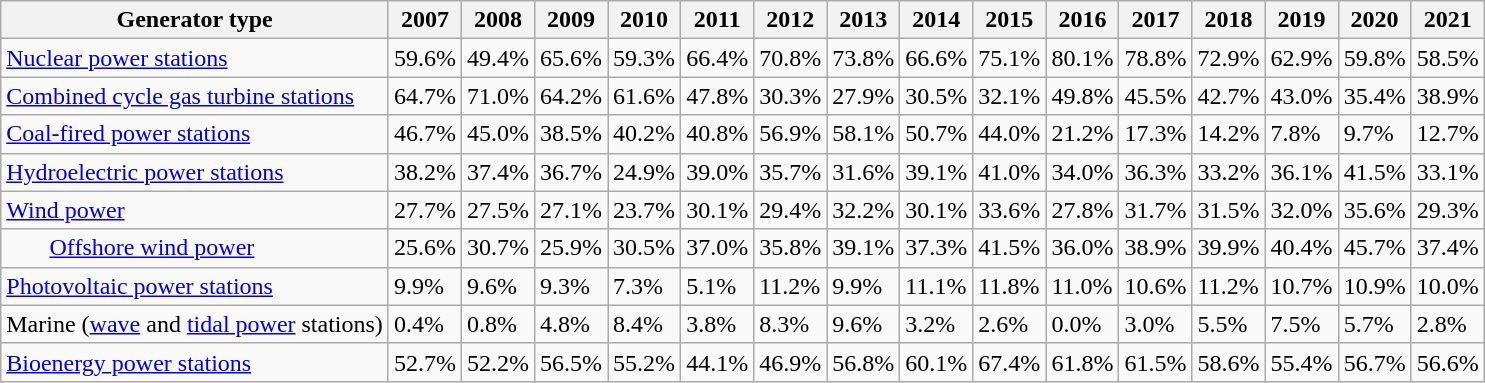<table class="wikitable sortable">
<tr>
<th>Generator type</th>
<th>2007</th>
<th>2008</th>
<th>2009</th>
<th>2010</th>
<th>2011</th>
<th>2012</th>
<th>2013</th>
<th>2014</th>
<th>2015</th>
<th>2016</th>
<th>2017</th>
<th>2018</th>
<th>2019</th>
<th>2020</th>
<th>2021</th>
</tr>
<tr>
<td><a href='#'>Nuclear power stations</a></td>
<td>59.6%</td>
<td>49.4%</td>
<td>65.6%</td>
<td>59.3%</td>
<td>66.4%</td>
<td>70.8%</td>
<td>73.8%</td>
<td>66.6%</td>
<td>75.1%</td>
<td>80.1%</td>
<td>78.8%</td>
<td>72.9%</td>
<td>62.9%</td>
<td>59.8%</td>
<td>58.5%</td>
</tr>
<tr>
<td><a href='#'>Combined cycle gas turbine stations</a></td>
<td>64.7%</td>
<td>71.0%</td>
<td>64.2%</td>
<td>61.6%</td>
<td>47.8%</td>
<td>30.3%</td>
<td>27.9%</td>
<td>30.5%</td>
<td>32.1%</td>
<td>49.8%</td>
<td>45.5%</td>
<td>42.7%</td>
<td>43.0%</td>
<td>35.4%</td>
<td>38.9%</td>
</tr>
<tr>
<td><a href='#'>Coal-fired power stations</a></td>
<td>46.7%</td>
<td>45.0%</td>
<td>38.5%</td>
<td>40.2%</td>
<td>40.8%</td>
<td>56.9%</td>
<td>58.1%</td>
<td>50.7%</td>
<td>44.0%</td>
<td>21.2%</td>
<td>17.3%</td>
<td>14.2%</td>
<td>7.8%</td>
<td>9.7%</td>
<td>12.7%</td>
</tr>
<tr>
<td><a href='#'>Hydroelectric power stations</a></td>
<td>38.2%</td>
<td>37.4%</td>
<td>36.7%</td>
<td>24.9%</td>
<td>39.0%</td>
<td>35.7%</td>
<td>31.6%</td>
<td>39.1%</td>
<td>41.0%</td>
<td>34.0%</td>
<td>36.3%</td>
<td>33.2%</td>
<td>36.1%</td>
<td>41.5%</td>
<td>33.1%</td>
</tr>
<tr>
<td><a href='#'>Wind power</a></td>
<td>27.7%</td>
<td>27.5%</td>
<td>27.1%</td>
<td>23.7%</td>
<td>30.1%</td>
<td>29.4%</td>
<td>32.2%</td>
<td>30.1%</td>
<td>33.6%</td>
<td>27.8%</td>
<td>31.7%</td>
<td>31.5%</td>
<td>32.0%</td>
<td>35.6%</td>
<td>29.3%</td>
</tr>
<tr>
<td style="padding-left: 2em;"><a href='#'>Offshore wind power</a></td>
<td>25.6%</td>
<td>30.7%</td>
<td>25.9%</td>
<td>30.5%</td>
<td>37.0%</td>
<td>35.8%</td>
<td>39.1%</td>
<td>37.3%</td>
<td>41.5%</td>
<td>36.0%</td>
<td>38.9%</td>
<td>39.9%</td>
<td>40.4%</td>
<td>45.7%</td>
<td>37.4%</td>
</tr>
<tr>
<td><a href='#'>Photovoltaic power stations</a></td>
<td>9.9%</td>
<td>9.6%</td>
<td>9.3%</td>
<td>7.3%</td>
<td>5.1%</td>
<td>11.2%</td>
<td>9.9%</td>
<td>11.1%</td>
<td>11.8%</td>
<td>11.0%</td>
<td>10.6%</td>
<td>11.2%</td>
<td>10.7%</td>
<td>10.9%</td>
<td>10.0%</td>
</tr>
<tr>
<td>Marine (<a href='#'>wave</a> and <a href='#'>tidal power</a> stations)</td>
<td>0.4%</td>
<td>0.8%</td>
<td>4.8%</td>
<td>8.4%</td>
<td>3.8%</td>
<td>8.3%</td>
<td>9.6%</td>
<td>3.2%</td>
<td>2.6%</td>
<td>0.0%</td>
<td>3.0%</td>
<td>5.5%</td>
<td>7.5%</td>
<td>5.7%</td>
<td>2.8%</td>
</tr>
<tr>
<td><a href='#'>Bioenergy power stations</a></td>
<td>52.7%</td>
<td>52.2%</td>
<td>56.5%</td>
<td>55.2%</td>
<td>44.1%</td>
<td>46.9%</td>
<td>56.8%</td>
<td>60.1%</td>
<td>67.4%</td>
<td>61.8%</td>
<td>61.5%</td>
<td>58.6%</td>
<td>55.4%</td>
<td>56.7%</td>
<td>56.6%</td>
</tr>
</table>
